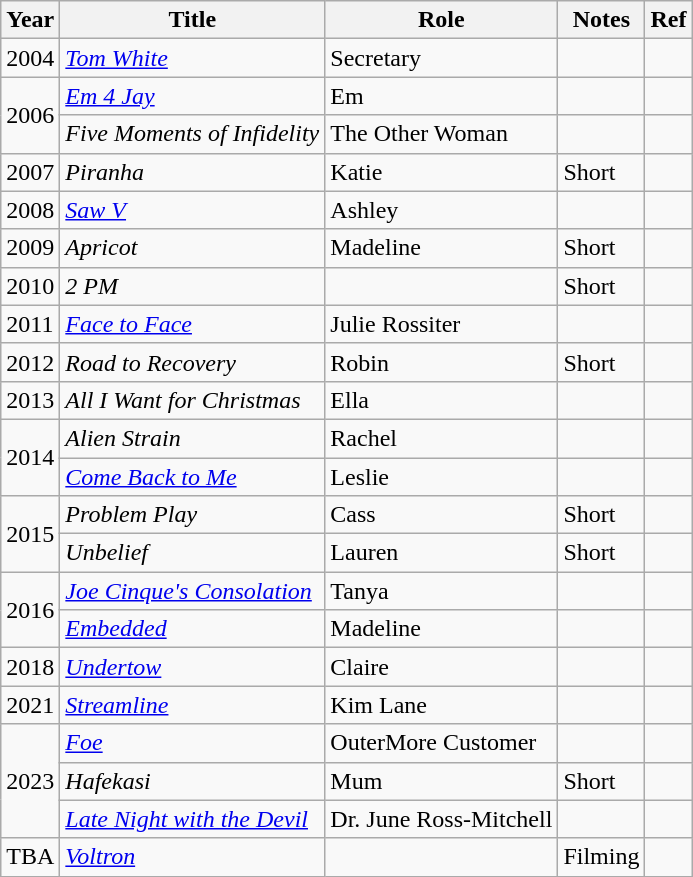<table class="wikitable">
<tr>
<th>Year</th>
<th>Title</th>
<th>Role</th>
<th>Notes</th>
<th>Ref</th>
</tr>
<tr>
<td>2004</td>
<td><a href='#'><em>Tom White</em></a></td>
<td>Secretary</td>
<td></td>
<td></td>
</tr>
<tr>
<td rowspan="2">2006</td>
<td><em><a href='#'>Em 4 Jay</a></em></td>
<td>Em</td>
<td></td>
<td></td>
</tr>
<tr>
<td><em>Five Moments of Infidelity</em></td>
<td>The Other Woman</td>
<td></td>
<td></td>
</tr>
<tr>
<td>2007</td>
<td><em>Piranha</em></td>
<td>Katie</td>
<td>Short</td>
<td></td>
</tr>
<tr>
<td>2008</td>
<td><em><a href='#'>Saw V</a></em></td>
<td>Ashley</td>
<td></td>
<td></td>
</tr>
<tr>
<td>2009</td>
<td><em>Apricot</em></td>
<td>Madeline</td>
<td>Short</td>
<td></td>
</tr>
<tr>
<td>2010</td>
<td><em>2 PM</em></td>
<td></td>
<td>Short</td>
<td></td>
</tr>
<tr>
<td>2011</td>
<td><a href='#'><em>Face to Face</em></a></td>
<td>Julie Rossiter</td>
<td></td>
<td></td>
</tr>
<tr>
<td>2012</td>
<td><em>Road to Recovery</em></td>
<td>Robin</td>
<td>Short</td>
<td></td>
</tr>
<tr>
<td>2013</td>
<td><em>All I Want for Christmas</em></td>
<td>Ella</td>
<td></td>
<td></td>
</tr>
<tr>
<td rowspan="2">2014</td>
<td><em>Alien Strain</em></td>
<td>Rachel</td>
<td></td>
<td></td>
</tr>
<tr>
<td><a href='#'><em>Come Back to Me</em></a></td>
<td>Leslie</td>
<td></td>
<td></td>
</tr>
<tr>
<td rowspan="2">2015</td>
<td><em>Problem Play</em></td>
<td>Cass</td>
<td>Short</td>
<td></td>
</tr>
<tr>
<td><em>Unbelief</em></td>
<td>Lauren</td>
<td>Short</td>
<td></td>
</tr>
<tr>
<td rowspan="2">2016</td>
<td><a href='#'><em>Joe Cinque's Consolation</em></a></td>
<td>Tanya</td>
<td></td>
<td></td>
</tr>
<tr>
<td><a href='#'><em>Embedded</em></a></td>
<td>Madeline</td>
<td></td>
<td></td>
</tr>
<tr>
<td>2018</td>
<td><a href='#'><em>Undertow</em></a></td>
<td>Claire</td>
<td></td>
<td></td>
</tr>
<tr>
<td>2021</td>
<td><a href='#'><em>Streamline</em></a></td>
<td>Kim Lane</td>
<td></td>
<td></td>
</tr>
<tr>
<td rowspan="3">2023</td>
<td><a href='#'><em>Foe</em></a></td>
<td>OuterMore Customer</td>
<td></td>
<td></td>
</tr>
<tr>
<td><em>Hafekasi</em></td>
<td>Mum</td>
<td>Short</td>
<td></td>
</tr>
<tr>
<td><em><a href='#'>Late Night with the Devil</a></em></td>
<td>Dr. June Ross-Mitchell</td>
<td></td>
<td></td>
</tr>
<tr>
<td>TBA</td>
<td><em><a href='#'>Voltron</a></em></td>
<td></td>
<td>Filming</td>
</tr>
</table>
